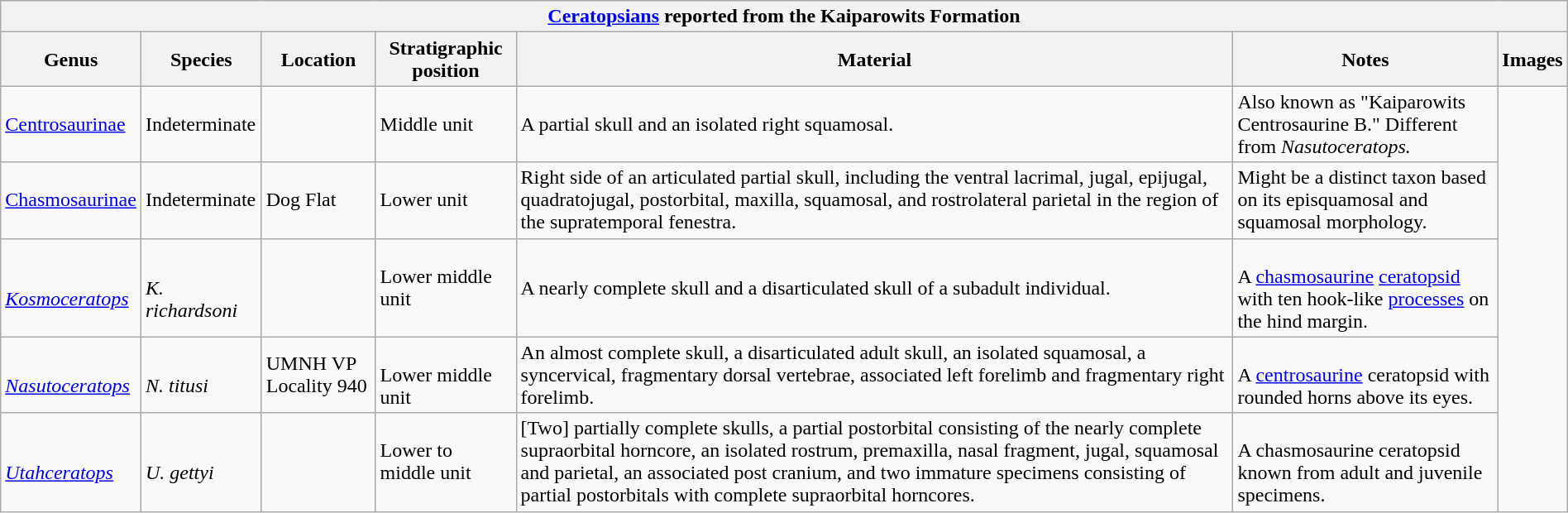<table class="wikitable" align="center" width="100%">
<tr>
<th colspan="7" align="center"><strong><a href='#'>Ceratopsians</a> reported from the Kaiparowits Formation</strong></th>
</tr>
<tr>
<th>Genus</th>
<th>Species</th>
<th>Location</th>
<th>Stratigraphic position</th>
<th>Material</th>
<th>Notes</th>
<th>Images</th>
</tr>
<tr>
<td><a href='#'>Centrosaurinae</a></td>
<td>Indeterminate</td>
<td></td>
<td>Middle unit</td>
<td>A partial skull and an isolated right squamosal.</td>
<td>Also known as "Kaiparowits Centrosaurine B." Different from <em>Nasutoceratops.</em></td>
<td rowspan = 100><br>
</td>
</tr>
<tr>
<td><a href='#'>Chasmosaurinae</a></td>
<td>Indeterminate</td>
<td>Dog Flat</td>
<td>Lower unit</td>
<td>Right side of an articulated partial skull, including the ventral lacrimal, jugal, epijugal, quadratojugal, postorbital, maxilla, squamosal, and rostrolateral parietal in the region of the supratemporal fenestra.</td>
<td>Might be a distinct taxon based on its episquamosal and squamosal morphology.</td>
</tr>
<tr>
<td><br><em><a href='#'>Kosmoceratops</a></em></td>
<td><br><em>K. richardsoni</em></td>
<td></td>
<td>Lower middle unit</td>
<td>A nearly complete skull and a disarticulated skull of a subadult individual.</td>
<td><br>A <a href='#'>chasmosaurine</a> <a href='#'>ceratopsid</a> with ten hook-like <a href='#'>processes</a> on the hind margin.</td>
</tr>
<tr>
<td><br><em><a href='#'>Nasutoceratops</a></em></td>
<td><br><em>N. titusi</em></td>
<td>UMNH VP Locality 940</td>
<td><br>Lower middle unit</td>
<td>An almost complete skull, a disarticulated adult skull, an isolated squamosal, a syncervical, fragmentary dorsal vertebrae, associated left forelimb and fragmentary right forelimb.</td>
<td><br>A <a href='#'>centrosaurine</a> ceratopsid with rounded horns above its eyes.</td>
</tr>
<tr>
<td><br><em><a href='#'>Utahceratops</a></em></td>
<td><br><em>U. gettyi</em></td>
<td></td>
<td>Lower to middle unit</td>
<td>[Two] partially complete skulls, a partial postorbital consisting of the nearly complete supraorbital horncore, an isolated rostrum, premaxilla, nasal fragment, jugal, squamosal and parietal, an associated post cranium, and two immature specimens consisting of partial postorbitals with complete supraorbital horncores.</td>
<td><br>A chasmosaurine ceratopsid known from adult and juvenile specimens.</td>
</tr>
</table>
